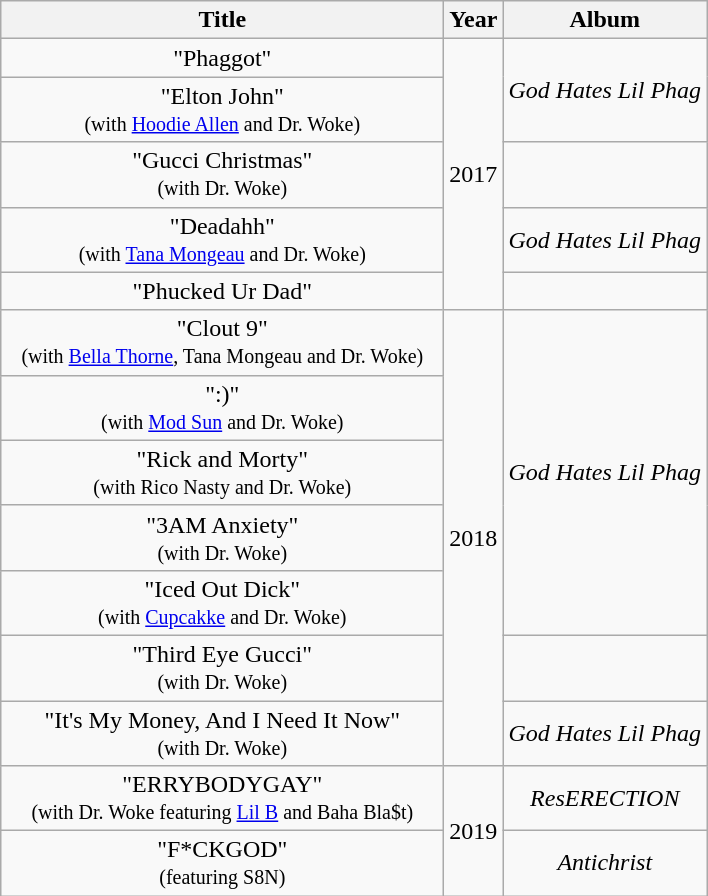<table class="wikitable plainrowheaders" style="text-align:center">
<tr>
<th rowspan="1" style="width:18em;">Title</th>
<th rowspan="1">Year</th>
<th rowspan="1">Album</th>
</tr>
<tr>
<td>"Phaggot"</td>
<td rowspan="5">2017</td>
<td rowspan="2"><em>God Hates Lil Phag</em></td>
</tr>
<tr>
<td>"Elton John"<br><small>(with <a href='#'>Hoodie Allen</a> and Dr. Woke)</small></td>
</tr>
<tr>
<td>"Gucci Christmas"<br><small>(with Dr. Woke)</small></td>
<td></td>
</tr>
<tr>
<td>"Deadahh"<br><small>(with <a href='#'>Tana Mongeau</a> and Dr. Woke)</small></td>
<td><em>God Hates Lil Phag</em></td>
</tr>
<tr>
<td>"Phucked Ur Dad"</td>
<td></td>
</tr>
<tr>
<td>"Clout 9"<br><small>(with <a href='#'>Bella Thorne</a>, Tana Mongeau and Dr. Woke)</small></td>
<td rowspan="7">2018</td>
<td rowspan="5"><em>God Hates Lil Phag</em></td>
</tr>
<tr>
<td>":)"<br><small>(with <a href='#'>Mod Sun</a> and Dr. Woke)</small></td>
</tr>
<tr>
<td>"Rick and Morty"<br><small>(with Rico Nasty and Dr. Woke)</small></td>
</tr>
<tr>
<td>"3AM Anxiety"<br><small>(with Dr. Woke)</small></td>
</tr>
<tr>
<td>"Iced Out Dick"<br><small>(with <a href='#'>Cupcakke</a> and Dr. Woke)</small></td>
</tr>
<tr>
<td>"Third Eye Gucci"<br><small>(with Dr. Woke)</small></td>
<td></td>
</tr>
<tr>
<td>"It's My Money, And I Need It Now"<br><small>(with Dr. Woke)</small></td>
<td><em>God Hates Lil Phag</em></td>
</tr>
<tr>
<td>"ERRYBODYGAY"<br><small>(with Dr. Woke featuring <a href='#'>Lil B</a> and Baha Bla$t)</small></td>
<td rowspan="2">2019</td>
<td><em>ResERECTION</em></td>
</tr>
<tr>
<td>"F*CKGOD"<br><small>(featuring S8N)</small></td>
<td><em>Antichrist</em></td>
</tr>
</table>
